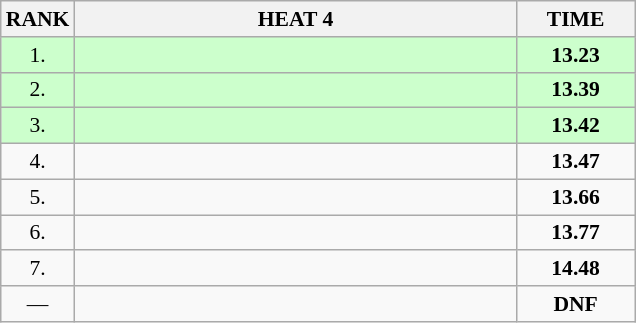<table class="wikitable" style="border-collapse: collapse; font-size: 90%;">
<tr>
<th>RANK</th>
<th style="width: 20em">HEAT 4</th>
<th style="width: 5em">TIME</th>
</tr>
<tr style="background:#ccffcc;">
<td align="center">1.</td>
<td></td>
<td align="center"><strong>13.23</strong></td>
</tr>
<tr style="background:#ccffcc;">
<td align="center">2.</td>
<td></td>
<td align="center"><strong>13.39</strong></td>
</tr>
<tr style="background:#ccffcc;">
<td align="center">3.</td>
<td></td>
<td align="center"><strong>13.42</strong></td>
</tr>
<tr>
<td align="center">4.</td>
<td></td>
<td align="center"><strong>13.47</strong></td>
</tr>
<tr>
<td align="center">5.</td>
<td></td>
<td align="center"><strong>13.66</strong></td>
</tr>
<tr>
<td align="center">6.</td>
<td></td>
<td align="center"><strong>13.77</strong></td>
</tr>
<tr>
<td align="center">7.</td>
<td></td>
<td align="center"><strong>14.48</strong></td>
</tr>
<tr>
<td align="center">—</td>
<td></td>
<td align="center"><strong>DNF</strong></td>
</tr>
</table>
